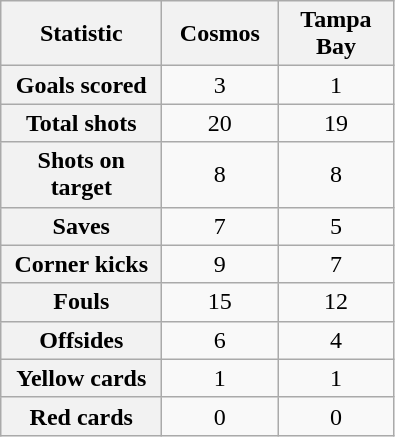<table class="wikitable plainrowheaders" style="text-align:center">
<tr>
<th scope=col width=100>Statistic</th>
<th scope=col width=70>Cosmos</th>
<th scope=col width=70>Tampa Bay</th>
</tr>
<tr>
<th scope=row>Goals scored</th>
<td>3</td>
<td>1</td>
</tr>
<tr>
<th scope=row>Total shots</th>
<td>20</td>
<td>19</td>
</tr>
<tr>
<th scope=row>Shots on target</th>
<td>8</td>
<td>8</td>
</tr>
<tr>
<th scope=row>Saves</th>
<td>7</td>
<td>5</td>
</tr>
<tr>
<th scope=row>Corner kicks</th>
<td>9</td>
<td>7</td>
</tr>
<tr>
<th scope=row>Fouls</th>
<td>15</td>
<td>12</td>
</tr>
<tr>
<th scope=row>Offsides</th>
<td>6</td>
<td>4</td>
</tr>
<tr>
<th scope=row>Yellow cards</th>
<td>1</td>
<td>1</td>
</tr>
<tr>
<th scope=row>Red cards</th>
<td>0</td>
<td>0</td>
</tr>
</table>
